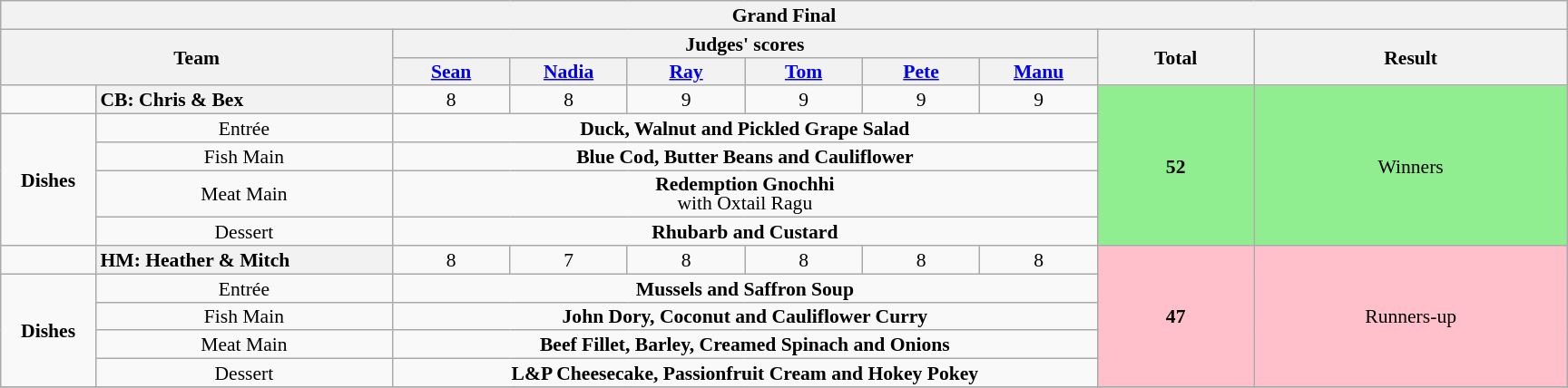<table class="wikitable" style="text-align: center; font-size: 90%; line-height:14px; width:80em;">
<tr>
<th colspan="12" >Grand Final</th>
</tr>
<tr>
<th rowspan="2" style="width:25%;" colspan="2">Team</th>
<th colspan="6" style="with:50%;">Judges' scores</th>
<th rowspan="2" style="width:10%;">Total<br></th>
<th rowspan="2" style="width:20%;">Result</th>
</tr>
<tr>
<th colspan="1" style="width:40px;"><a href='#'>Sean</a></th>
<th colspan="1" style="width:40px;"><a href='#'>Nadia</a></th>
<th colspan="1" style="width:40px;"><a href='#'>Ray</a></th>
<th colspan="1" style="width:40px;"><a href='#'>Tom</a></th>
<th colspan="1" style="width:40px;"><a href='#'>Pete</a></th>
<th colspan="1" style="width:40px;"><a href='#'>Manu</a></th>
</tr>
<tr>
<td></td>
<th scope="row" style="text-align:left;"><strong>CB: Chris & Bex</strong></th>
<td>8</td>
<td>8</td>
<td>9</td>
<td>9</td>
<td>9</td>
<td>9</td>
<td style="background:lightgreen" rowspan="5"><strong>52</strong></td>
<td style="background:lightgreen" rowspan="5">Winners</td>
</tr>
<tr>
<td rowspan="4"><strong>Dishes</strong></td>
<td>Entrée</td>
<td colspan="6"><strong>Duck, Walnut and Pickled Grape Salad</strong></td>
</tr>
<tr>
<td>Fish Main</td>
<td colspan="6"><strong>Blue Cod, Butter Beans and Cauliflower</strong></td>
</tr>
<tr>
<td>Meat Main</td>
<td colspan="6"><strong>Redemption Gnochhi</strong><br>with Oxtail Ragu</td>
</tr>
<tr>
<td>Dessert</td>
<td colspan="6"><strong>Rhubarb and Custard</strong></td>
</tr>
<tr>
<td></td>
<th scope="row" style="text-align:left;"><strong>HM: Heather & Mitch</strong></th>
<td>8</td>
<td>7</td>
<td>8</td>
<td>8</td>
<td>8</td>
<td>8</td>
<td style="background:pink" rowspan="5"><strong>47</strong></td>
<td style="background:pink" rowspan="5">Runners-up</td>
</tr>
<tr>
<td rowspan="4"><strong>Dishes</strong></td>
<td>Entrée</td>
<td colspan="6"><strong>Mussels and Saffron Soup</strong></td>
</tr>
<tr>
<td>Fish Main</td>
<td colspan="6"><strong>John Dory, Coconut and Cauliflower Curry</strong></td>
</tr>
<tr>
<td>Meat Main</td>
<td colspan="6"><strong>Beef Fillet, Barley, Creamed Spinach and Onions</strong></td>
</tr>
<tr>
<td>Dessert</td>
<td colspan="6"><strong>L&P Cheesecake, Passionfruit Cream and Hokey Pokey</strong></td>
</tr>
<tr>
</tr>
</table>
